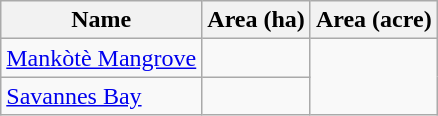<table class="wikitable sortable">
<tr>
<th scope="col" align=left>Name</th>
<th scope="col">Area (ha)</th>
<th scope="col">Area (acre)</th>
</tr>
<tr ---->
<td><a href='#'>Mankòtè Mangrove</a></td>
<td></td>
</tr>
<tr ---->
<td><a href='#'>Savannes Bay</a></td>
<td></td>
</tr>
</table>
